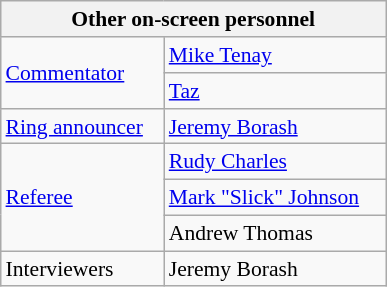<table align="right" class="wikitable" style="border:1px; font-size:90%; margin-left:1em;">
<tr>
<th colspan="2" width="250"><strong>Other on-screen personnel</strong></th>
</tr>
<tr>
<td rowspan=2><a href='#'>Commentator</a></td>
<td><a href='#'>Mike Tenay</a></td>
</tr>
<tr>
<td><a href='#'>Taz</a></td>
</tr>
<tr>
<td><a href='#'>Ring announcer</a></td>
<td><a href='#'>Jeremy Borash</a></td>
</tr>
<tr>
<td rowspan=3><a href='#'>Referee</a></td>
<td><a href='#'>Rudy Charles</a></td>
</tr>
<tr>
<td><a href='#'>Mark "Slick" Johnson</a></td>
</tr>
<tr>
<td>Andrew Thomas</td>
</tr>
<tr>
<td rowspan=1>Interviewers</td>
<td>Jeremy Borash</td>
</tr>
<tr>
</tr>
</table>
